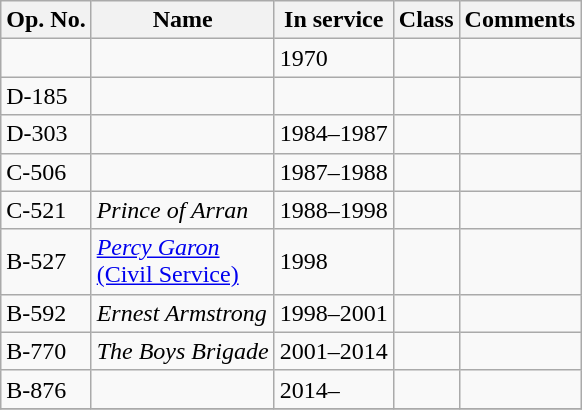<table class="wikitable">
<tr>
<th>Op. No.</th>
<th>Name</th>
<th>In service</th>
<th>Class</th>
<th>Comments</th>
</tr>
<tr>
<td></td>
<td></td>
<td>1970</td>
<td></td>
<td></td>
</tr>
<tr>
<td>D-185</td>
<td></td>
<td></td>
<td></td>
<td></td>
</tr>
<tr>
<td>D-303</td>
<td></td>
<td>1984–1987</td>
<td></td>
<td></td>
</tr>
<tr>
<td>C-506</td>
<td></td>
<td>1987–1988</td>
<td></td>
<td></td>
</tr>
<tr>
<td>C-521</td>
<td><em>Prince of Arran</em></td>
<td>1988–1998</td>
<td></td>
<td></td>
</tr>
<tr>
<td>B-527</td>
<td><a href='#'><em>Percy Garon</em><br>(Civil Service)</a></td>
<td>1998</td>
<td></td>
<td></td>
</tr>
<tr>
<td>B-592</td>
<td><em>Ernest Armstrong</em></td>
<td>1998–2001</td>
<td></td>
<td></td>
</tr>
<tr>
<td>B-770</td>
<td><em>The Boys Brigade</em></td>
<td>2001–2014</td>
<td></td>
<td></td>
</tr>
<tr>
<td>B-876</td>
<td></td>
<td>2014–</td>
<td></td>
<td></td>
</tr>
<tr>
</tr>
</table>
